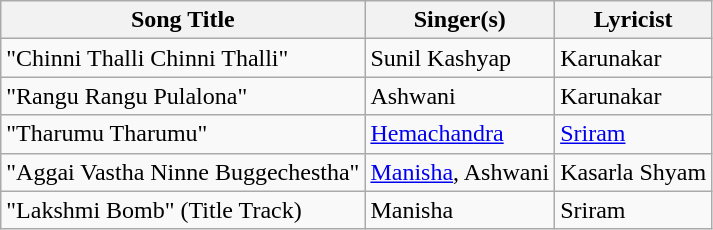<table class="wikitable">
<tr>
<th>Song Title</th>
<th>Singer(s)</th>
<th>Lyricist</th>
</tr>
<tr>
<td>"Chinni Thalli Chinni Thalli"</td>
<td>Sunil Kashyap</td>
<td>Karunakar</td>
</tr>
<tr>
<td>"Rangu Rangu Pulalona"</td>
<td>Ashwani</td>
<td>Karunakar</td>
</tr>
<tr>
<td>"Tharumu Tharumu"</td>
<td><a href='#'>Hemachandra</a></td>
<td><a href='#'>Sriram</a></td>
</tr>
<tr>
<td>"Aggai Vastha Ninne Buggechestha"</td>
<td><a href='#'>Manisha</a>, Ashwani</td>
<td>Kasarla Shyam</td>
</tr>
<tr>
<td>"Lakshmi Bomb" (Title Track)</td>
<td>Manisha</td>
<td>Sriram</td>
</tr>
</table>
